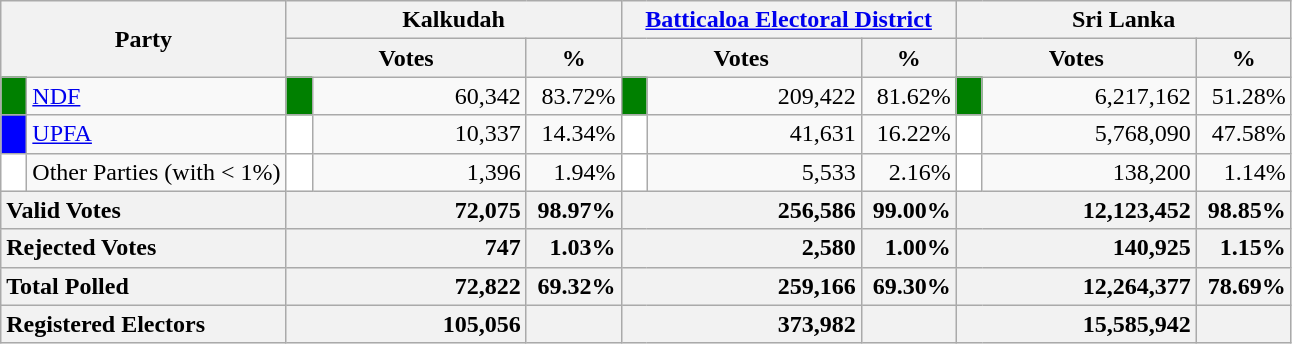<table class="wikitable">
<tr>
<th colspan="2" width="144px"rowspan="2">Party</th>
<th colspan="3" width="216px">Kalkudah</th>
<th colspan="3" width="216px"><a href='#'>Batticaloa Electoral District</a></th>
<th colspan="3" width="216px">Sri Lanka</th>
</tr>
<tr>
<th colspan="2" width="144px">Votes</th>
<th>%</th>
<th colspan="2" width="144px">Votes</th>
<th>%</th>
<th colspan="2" width="144px">Votes</th>
<th>%</th>
</tr>
<tr>
<td style="background-color:green;" width="10px"></td>
<td style="text-align:left;"><a href='#'>NDF</a></td>
<td style="background-color:green;" width="10px"></td>
<td style="text-align:right;">60,342</td>
<td style="text-align:right;">83.72%</td>
<td style="background-color:green;" width="10px"></td>
<td style="text-align:right;">209,422</td>
<td style="text-align:right;">81.62%</td>
<td style="background-color:green;" width="10px"></td>
<td style="text-align:right;">6,217,162</td>
<td style="text-align:right;">51.28%</td>
</tr>
<tr>
<td style="background-color:blue;" width="10px"></td>
<td style="text-align:left;"><a href='#'>UPFA</a></td>
<td style="background-color:white;" width="10px"></td>
<td style="text-align:right;">10,337</td>
<td style="text-align:right;">14.34%</td>
<td style="background-color:white;" width="10px"></td>
<td style="text-align:right;">41,631</td>
<td style="text-align:right;">16.22%</td>
<td style="background-color:white;" width="10px"></td>
<td style="text-align:right;">5,768,090</td>
<td style="text-align:right;">47.58%</td>
</tr>
<tr>
<td style="background-color:white;" width="10px"></td>
<td style="text-align:left;">Other Parties (with < 1%)</td>
<td style="background-color:white;" width="10px"></td>
<td style="text-align:right;">1,396</td>
<td style="text-align:right;">1.94%</td>
<td style="background-color:white;" width="10px"></td>
<td style="text-align:right;">5,533</td>
<td style="text-align:right;">2.16%</td>
<td style="background-color:white;" width="10px"></td>
<td style="text-align:right;">138,200</td>
<td style="text-align:right;">1.14%</td>
</tr>
<tr>
<th colspan="2" width="144px"style="text-align:left;">Valid Votes</th>
<th style="text-align:right;"colspan="2" width="144px">72,075</th>
<th style="text-align:right;">98.97%</th>
<th style="text-align:right;"colspan="2" width="144px">256,586</th>
<th style="text-align:right;">99.00%</th>
<th style="text-align:right;"colspan="2" width="144px">12,123,452</th>
<th style="text-align:right;">98.85%</th>
</tr>
<tr>
<th colspan="2" width="144px"style="text-align:left;">Rejected Votes</th>
<th style="text-align:right;"colspan="2" width="144px">747</th>
<th style="text-align:right;">1.03%</th>
<th style="text-align:right;"colspan="2" width="144px">2,580</th>
<th style="text-align:right;">1.00%</th>
<th style="text-align:right;"colspan="2" width="144px">140,925</th>
<th style="text-align:right;">1.15%</th>
</tr>
<tr>
<th colspan="2" width="144px"style="text-align:left;">Total Polled</th>
<th style="text-align:right;"colspan="2" width="144px">72,822</th>
<th style="text-align:right;">69.32%</th>
<th style="text-align:right;"colspan="2" width="144px">259,166</th>
<th style="text-align:right;">69.30%</th>
<th style="text-align:right;"colspan="2" width="144px">12,264,377</th>
<th style="text-align:right;">78.69%</th>
</tr>
<tr>
<th colspan="2" width="144px"style="text-align:left;">Registered Electors</th>
<th style="text-align:right;"colspan="2" width="144px">105,056</th>
<th></th>
<th style="text-align:right;"colspan="2" width="144px">373,982</th>
<th></th>
<th style="text-align:right;"colspan="2" width="144px">15,585,942</th>
<th></th>
</tr>
</table>
